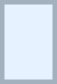<table style="clear:both; color:black;">
<tr>
<td width="260%" style="padding:1em 1em 1em 1em; border:3px solid #A3B1BF; background-color:#E6F2FF" valign="right"><br></td>
</tr>
</table>
